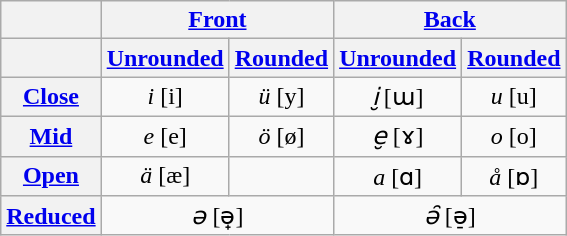<table class="wikitable">
<tr>
<th></th>
<th colspan=2><a href='#'>Front</a></th>
<th colspan=2><a href='#'>Back</a></th>
</tr>
<tr>
<th></th>
<th><a href='#'>Unrounded</a></th>
<th><a href='#'>Rounded</a></th>
<th><a href='#'>Unrounded</a></th>
<th><a href='#'>Rounded</a></th>
</tr>
<tr>
<th><a href='#'>Close</a></th>
<td align="center"><em>i</em> [i]</td>
<td align="center"><em>ü</em> [y]</td>
<td align="center"><em>i̮</em> [ɯ]</td>
<td align="center"><em>u</em> [u]</td>
</tr>
<tr>
<th><a href='#'>Mid</a></th>
<td align="center"><em>e</em> [e]</td>
<td align="center"><em>ö</em> [ø]</td>
<td align="center"><em>e̮</em> [ɤ]</td>
<td align="center"><em>o</em> [o]</td>
</tr>
<tr>
<th><a href='#'>Open</a></th>
<td align="center"><em>ä</em> [æ]</td>
<td align="center"></td>
<td align="center"><em>a</em> [ɑ]</td>
<td align="center"><em>å</em> [ɒ]</td>
</tr>
<tr>
<th><a href='#'>Reduced</a></th>
<td colspan=2 align="center"><em>ə</em> [ə̟]</td>
<td colspan=2 align="center"><em>ǝ̑</em> [ə̠]</td>
</tr>
</table>
